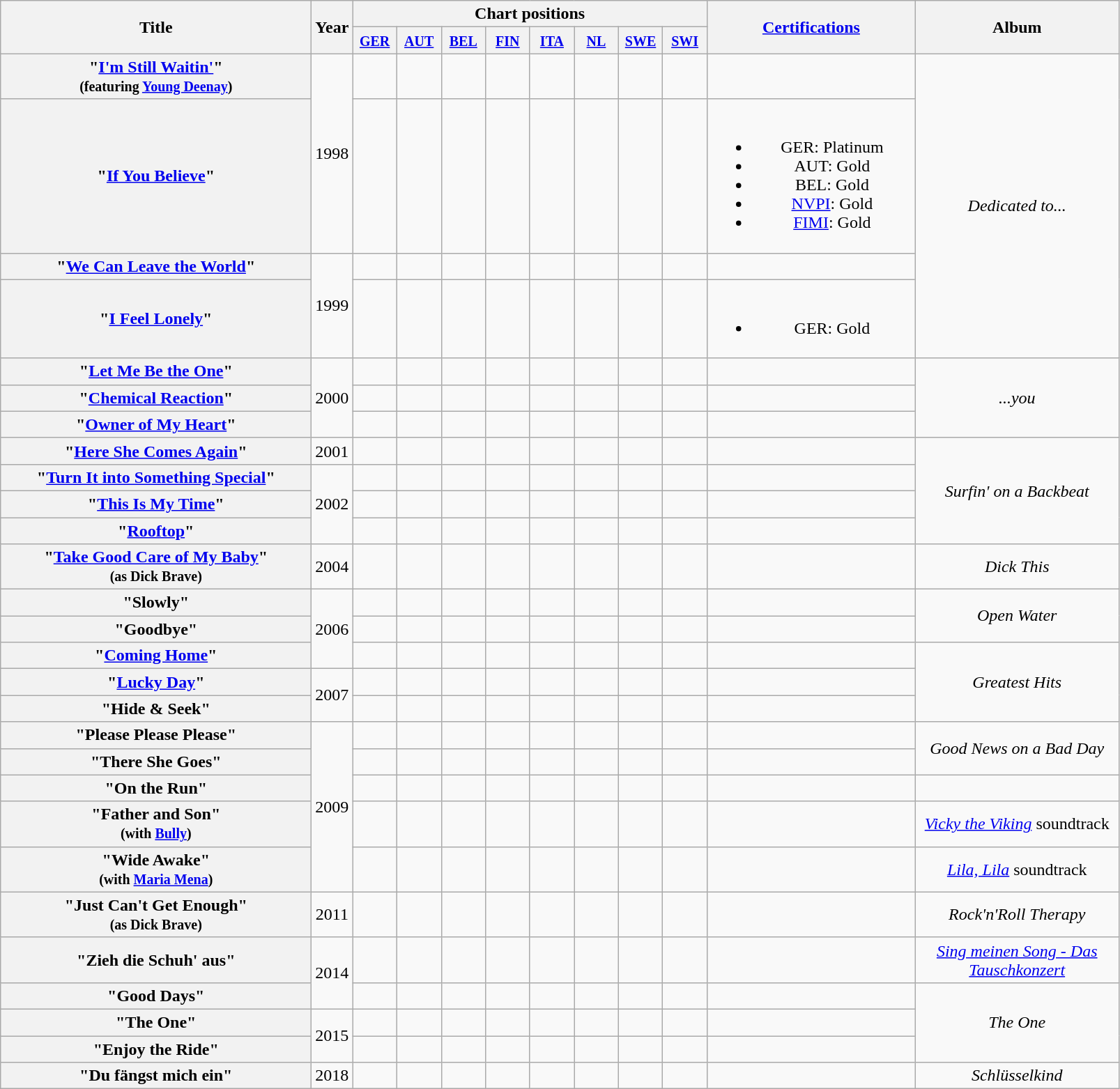<table class="wikitable plainrowheaders" style="text-align:center;">
<tr>
<th width="290" rowspan="2">Title</th>
<th width="28" rowspan="2">Year</th>
<th colspan="8">Chart positions</th>
<th scope="col" rowspan="2" style="width:12em;"><a href='#'>Certifications</a></th>
<th width="187" rowspan="2">Album</th>
</tr>
<tr>
<th width="35"><small><a href='#'>GER</a></small></th>
<th width="35"><small><a href='#'>AUT</a></small></th>
<th width="35"><small><a href='#'>BEL</a></small></th>
<th width="35"><small><a href='#'>FIN</a></small></th>
<th width="35"><small><a href='#'>ITA</a></small></th>
<th width="35"><small><a href='#'>NL</a></small></th>
<th width="35"><small><a href='#'>SWE</a></small></th>
<th width="35"><small><a href='#'>SWI</a></small></th>
</tr>
<tr>
<th scope="row">"<a href='#'>I'm Still Waitin'</a>"<br><small>(featuring <a href='#'>Young Deenay</a>)</small></th>
<td align="left" rowspan="2">1998</td>
<td></td>
<td></td>
<td></td>
<td></td>
<td></td>
<td></td>
<td></td>
<td></td>
<td></td>
<td rowspan="4"><em>Dedicated to...</em></td>
</tr>
<tr>
<th scope="row">"<a href='#'>If You Believe</a>"</th>
<td></td>
<td></td>
<td></td>
<td></td>
<td></td>
<td></td>
<td></td>
<td></td>
<td><br><ul><li>GER: Platinum</li><li>AUT: Gold</li><li>BEL: Gold</li><li><a href='#'>NVPI</a>: Gold</li><li><a href='#'>FIMI</a>: Gold</li></ul></td>
</tr>
<tr>
<th scope="row">"<a href='#'>We Can Leave the World</a>"</th>
<td rowspan="2">1999</td>
<td></td>
<td></td>
<td></td>
<td></td>
<td></td>
<td></td>
<td></td>
<td></td>
<td></td>
</tr>
<tr>
<th scope="row">"<a href='#'>I Feel Lonely</a>"</th>
<td></td>
<td></td>
<td></td>
<td></td>
<td></td>
<td></td>
<td></td>
<td></td>
<td><br><ul><li>GER: Gold</li></ul></td>
</tr>
<tr>
<th scope="row">"<a href='#'>Let Me Be the One</a>"</th>
<td rowspan="3">2000</td>
<td></td>
<td></td>
<td></td>
<td></td>
<td></td>
<td></td>
<td></td>
<td></td>
<td></td>
<td rowspan="3"><em>...you</em></td>
</tr>
<tr>
<th scope="row">"<a href='#'>Chemical Reaction</a>"</th>
<td></td>
<td></td>
<td></td>
<td></td>
<td></td>
<td></td>
<td></td>
<td></td>
<td></td>
</tr>
<tr>
<th scope="row">"<a href='#'>Owner of My Heart</a>"</th>
<td></td>
<td></td>
<td></td>
<td></td>
<td></td>
<td></td>
<td></td>
<td></td>
<td></td>
</tr>
<tr>
<th scope="row">"<a href='#'>Here She Comes Again</a>"</th>
<td>2001</td>
<td></td>
<td></td>
<td></td>
<td></td>
<td></td>
<td></td>
<td></td>
<td></td>
<td></td>
<td rowspan="4"><em>Surfin' on a Backbeat</em></td>
</tr>
<tr>
<th scope="row">"<a href='#'>Turn It into Something Special</a>"</th>
<td rowspan="3">2002</td>
<td></td>
<td></td>
<td></td>
<td></td>
<td></td>
<td></td>
<td></td>
<td></td>
<td></td>
</tr>
<tr>
<th scope="row">"<a href='#'>This Is My Time</a>"</th>
<td></td>
<td></td>
<td></td>
<td></td>
<td></td>
<td></td>
<td></td>
<td></td>
<td></td>
</tr>
<tr>
<th scope="row">"<a href='#'>Rooftop</a>"</th>
<td></td>
<td></td>
<td></td>
<td></td>
<td></td>
<td></td>
<td></td>
<td></td>
</tr>
<tr>
<th scope="row">"<a href='#'>Take Good Care of My Baby</a>"<br><small>(as Dick Brave)</small></th>
<td>2004</td>
<td></td>
<td></td>
<td></td>
<td></td>
<td></td>
<td></td>
<td></td>
<td></td>
<td></td>
<td><em>Dick This</em></td>
</tr>
<tr>
<th scope="row">"Slowly"</th>
<td rowspan="3">2006</td>
<td></td>
<td></td>
<td></td>
<td></td>
<td></td>
<td></td>
<td></td>
<td></td>
<td></td>
<td rowspan="2"><em>Open Water</em></td>
</tr>
<tr>
<th scope="row">"Goodbye"</th>
<td></td>
<td></td>
<td></td>
<td></td>
<td></td>
<td></td>
<td></td>
<td></td>
<td></td>
</tr>
<tr>
<th scope="row">"<a href='#'>Coming Home</a>"</th>
<td></td>
<td></td>
<td></td>
<td></td>
<td></td>
<td></td>
<td></td>
<td></td>
<td></td>
<td rowspan="3"><em>Greatest Hits</em></td>
</tr>
<tr>
<th scope="row">"<a href='#'>Lucky Day</a>"</th>
<td rowspan="2">2007</td>
<td></td>
<td></td>
<td></td>
<td></td>
<td></td>
<td></td>
<td></td>
<td></td>
<td></td>
</tr>
<tr>
<th scope="row">"Hide & Seek"</th>
<td></td>
<td></td>
<td></td>
<td></td>
<td></td>
<td></td>
<td></td>
<td></td>
<td></td>
</tr>
<tr>
<th scope="row">"Please Please Please"</th>
<td rowspan="5">2009</td>
<td></td>
<td></td>
<td></td>
<td></td>
<td></td>
<td></td>
<td></td>
<td></td>
<td></td>
<td rowspan="2"><em>Good News on a Bad Day</em></td>
</tr>
<tr>
<th scope="row">"There She Goes"</th>
<td></td>
<td></td>
<td></td>
<td></td>
<td></td>
<td></td>
<td></td>
<td></td>
<td></td>
</tr>
<tr>
<th scope="row">"On the Run"</th>
<td></td>
<td></td>
<td></td>
<td></td>
<td></td>
<td></td>
<td></td>
<td></td>
<td></td>
<td></td>
</tr>
<tr>
<th scope="row">"Father and Son"<br><small>(with <a href='#'>Bully</a>)</small></th>
<td></td>
<td></td>
<td></td>
<td></td>
<td></td>
<td></td>
<td></td>
<td></td>
<td></td>
<td><em><a href='#'>Vicky the Viking</a></em> soundtrack</td>
</tr>
<tr>
<th scope="row">"Wide Awake"<br><small>(with <a href='#'>Maria Mena</a>)</small></th>
<td></td>
<td></td>
<td></td>
<td></td>
<td></td>
<td></td>
<td></td>
<td></td>
<td></td>
<td><em><a href='#'>Lila, Lila</a></em> soundtrack</td>
</tr>
<tr>
<th scope="row">"Just Can't Get Enough"<br><small>(as Dick Brave)</small></th>
<td>2011</td>
<td></td>
<td></td>
<td></td>
<td></td>
<td></td>
<td></td>
<td></td>
<td></td>
<td></td>
<td><em>Rock'n'Roll Therapy</em></td>
</tr>
<tr>
<th scope="row">"Zieh die Schuh' aus"</th>
<td rowspan="2">2014</td>
<td></td>
<td></td>
<td></td>
<td></td>
<td></td>
<td></td>
<td></td>
<td></td>
<td></td>
<td><em><a href='#'>Sing meinen Song - Das Tauschkonzert</a></em></td>
</tr>
<tr>
<th scope="row">"Good Days"</th>
<td></td>
<td></td>
<td></td>
<td></td>
<td></td>
<td></td>
<td></td>
<td></td>
<td></td>
<td rowspan="3"><em>The One</em></td>
</tr>
<tr>
<th scope="row">"The One"</th>
<td rowspan="2">2015</td>
<td></td>
<td></td>
<td></td>
<td></td>
<td></td>
<td></td>
<td></td>
<td></td>
<td></td>
</tr>
<tr>
<th scope="row">"Enjoy the Ride"</th>
<td></td>
<td></td>
<td></td>
<td></td>
<td></td>
<td></td>
<td></td>
<td></td>
<td></td>
</tr>
<tr>
<th scope="row">"Du fängst mich ein"</th>
<td>2018</td>
<td></td>
<td></td>
<td></td>
<td></td>
<td></td>
<td></td>
<td></td>
<td></td>
<td></td>
<td><em>Schlüsselkind</em></td>
</tr>
</table>
